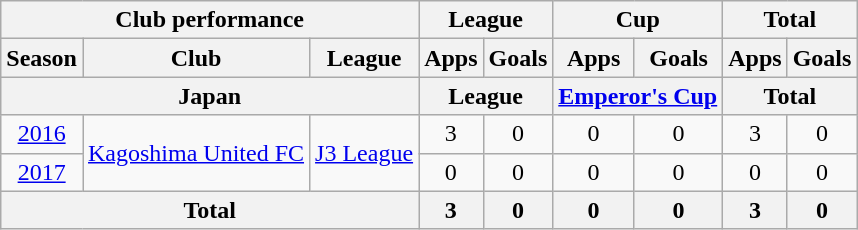<table class="wikitable" style="text-align:center;">
<tr>
<th colspan=3>Club performance</th>
<th colspan=2>League</th>
<th colspan=2>Cup</th>
<th colspan=2>Total</th>
</tr>
<tr>
<th>Season</th>
<th>Club</th>
<th>League</th>
<th>Apps</th>
<th>Goals</th>
<th>Apps</th>
<th>Goals</th>
<th>Apps</th>
<th>Goals</th>
</tr>
<tr>
<th colspan=3>Japan</th>
<th colspan=2>League</th>
<th colspan=2><a href='#'>Emperor's Cup</a></th>
<th colspan=2>Total</th>
</tr>
<tr>
<td><a href='#'>2016</a></td>
<td rowspan="2"><a href='#'>Kagoshima United FC</a></td>
<td rowspan="2"><a href='#'>J3 League</a></td>
<td>3</td>
<td>0</td>
<td>0</td>
<td>0</td>
<td>3</td>
<td>0</td>
</tr>
<tr>
<td><a href='#'>2017</a></td>
<td>0</td>
<td>0</td>
<td>0</td>
<td>0</td>
<td>0</td>
<td>0</td>
</tr>
<tr>
<th colspan=3>Total</th>
<th>3</th>
<th>0</th>
<th>0</th>
<th>0</th>
<th>3</th>
<th>0</th>
</tr>
</table>
